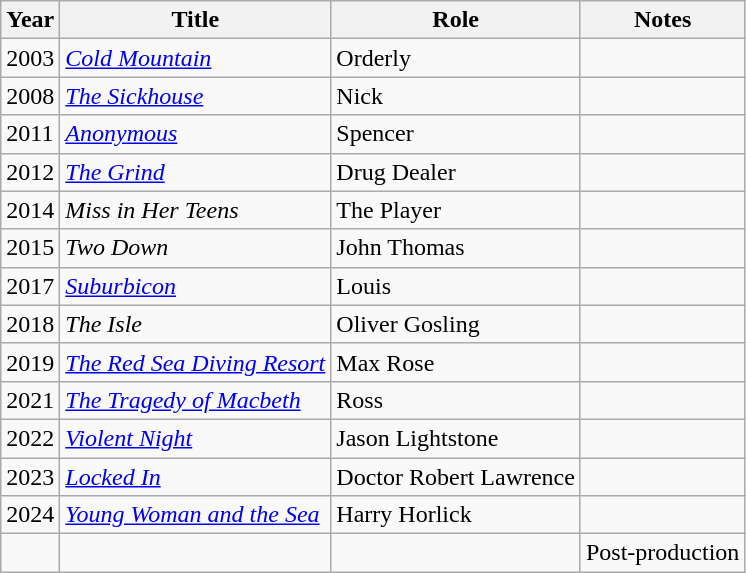<table class="wikitable sortable">
<tr>
<th>Year</th>
<th>Title</th>
<th>Role</th>
<th>Notes</th>
</tr>
<tr>
<td>2003</td>
<td><a href='#'><em>Cold Mountain</em></a></td>
<td>Orderly</td>
<td></td>
</tr>
<tr>
<td>2008</td>
<td><em><a href='#'>The Sickhouse</a></em></td>
<td>Nick</td>
<td></td>
</tr>
<tr>
<td>2011</td>
<td><a href='#'><em>Anonymous</em></a></td>
<td>Spencer</td>
<td></td>
</tr>
<tr>
<td>2012</td>
<td><a href='#'><em>The Grind</em></a></td>
<td>Drug Dealer</td>
<td></td>
</tr>
<tr>
<td>2014</td>
<td><em>Miss in Her Teens</em></td>
<td>The Player</td>
<td></td>
</tr>
<tr>
<td>2015</td>
<td><em>Two Down</em></td>
<td>John Thomas</td>
<td></td>
</tr>
<tr>
<td>2017</td>
<td><em><a href='#'>Suburbicon</a></em></td>
<td>Louis</td>
<td></td>
</tr>
<tr>
<td>2018</td>
<td><em>The Isle</em></td>
<td>Oliver Gosling</td>
<td></td>
</tr>
<tr>
<td>2019</td>
<td><em><a href='#'>The Red Sea Diving Resort</a></em></td>
<td>Max Rose</td>
<td></td>
</tr>
<tr>
<td>2021</td>
<td><a href='#'><em>The Tragedy of Macbeth</em></a></td>
<td>Ross</td>
<td></td>
</tr>
<tr>
<td>2022</td>
<td><em><a href='#'>Violent Night</a></em></td>
<td>Jason Lightstone</td>
<td></td>
</tr>
<tr>
<td>2023</td>
<td><em><a href='#'>Locked In</a></em></td>
<td>Doctor Robert Lawrence</td>
<td></td>
</tr>
<tr>
<td>2024</td>
<td><em><a href='#'>Young Woman and the Sea</a></em></td>
<td>Harry Horlick</td>
<td></td>
</tr>
<tr>
<td></td>
<td></td>
<td></td>
<td>Post-production</td>
</tr>
</table>
